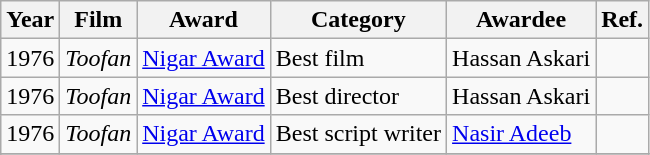<table class="wikitable">
<tr>
<th>Year</th>
<th>Film</th>
<th>Award</th>
<th>Category</th>
<th>Awardee</th>
<th>Ref.</th>
</tr>
<tr>
<td>1976</td>
<td><em>Toofan</em></td>
<td><a href='#'>Nigar Award</a></td>
<td>Best film</td>
<td>Hassan Askari</td>
<td></td>
</tr>
<tr>
<td>1976</td>
<td><em>Toofan</em></td>
<td><a href='#'>Nigar Award</a></td>
<td>Best director</td>
<td>Hassan Askari</td>
<td></td>
</tr>
<tr>
<td>1976</td>
<td><em>Toofan</em></td>
<td><a href='#'>Nigar Award</a></td>
<td>Best script writer</td>
<td><a href='#'>Nasir Adeeb</a></td>
<td></td>
</tr>
<tr>
</tr>
<tr>
</tr>
</table>
